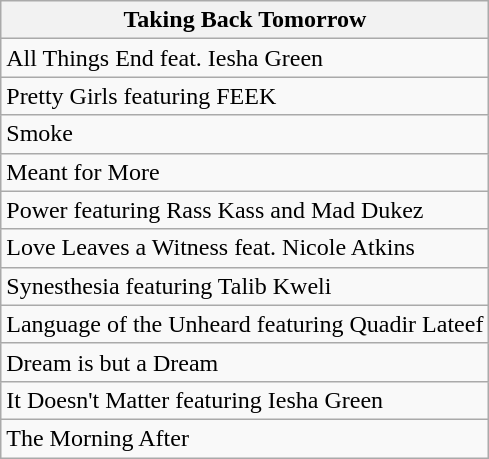<table class="wikitable">
<tr>
<th>Taking Back Tomorrow</th>
</tr>
<tr>
<td>All Things End feat. Iesha Green</td>
</tr>
<tr>
<td>Pretty Girls featuring FEEK</td>
</tr>
<tr>
<td>Smoke</td>
</tr>
<tr>
<td>Meant for More</td>
</tr>
<tr>
<td>Power featuring Rass Kass and Mad Dukez</td>
</tr>
<tr>
<td>Love Leaves a Witness feat. Nicole Atkins</td>
</tr>
<tr>
<td>Synesthesia featuring Talib Kweli</td>
</tr>
<tr>
<td>Language of the Unheard featuring Quadir Lateef</td>
</tr>
<tr>
<td>Dream is but a Dream</td>
</tr>
<tr>
<td>It Doesn't Matter featuring Iesha Green</td>
</tr>
<tr>
<td>The Morning After</td>
</tr>
</table>
